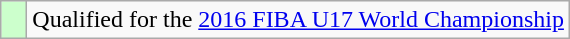<table class="wikitable">
<tr>
<td width=10px bgcolor="#ccffcc"></td>
<td>Qualified for the <a href='#'>2016 FIBA U17 World Championship</a></td>
</tr>
</table>
